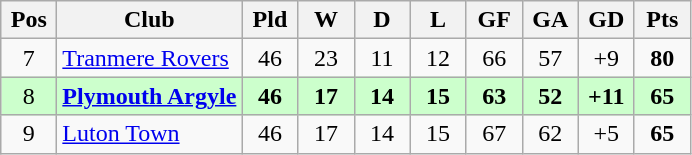<table class="wikitable" style="text-align:center">
<tr>
<th width=30>Pos</th>
<th>Club</th>
<th width=30>Pld</th>
<th width=30>W</th>
<th width=30>D</th>
<th width=30>L</th>
<th width=30>GF</th>
<th width=30>GA</th>
<th width=30>GD</th>
<th width=30>Pts</th>
</tr>
<tr>
<td>7</td>
<td align="left"><a href='#'>Tranmere Rovers</a></td>
<td>46</td>
<td>23</td>
<td>11</td>
<td>12</td>
<td>66</td>
<td>57</td>
<td>+9</td>
<td><strong>80</strong></td>
</tr>
<tr style="background:#cfc;">
<td>8</td>
<td align="left"><strong><a href='#'>Plymouth Argyle</a></strong></td>
<td><strong>46</strong></td>
<td><strong>17</strong></td>
<td><strong>14</strong></td>
<td><strong>15</strong></td>
<td><strong>63</strong></td>
<td><strong>52</strong></td>
<td><strong>+11</strong></td>
<td><strong>65</strong></td>
</tr>
<tr>
<td>9</td>
<td align="left"><a href='#'>Luton Town</a></td>
<td>46</td>
<td>17</td>
<td>14</td>
<td>15</td>
<td>67</td>
<td>62</td>
<td>+5</td>
<td><strong>65</strong></td>
</tr>
</table>
